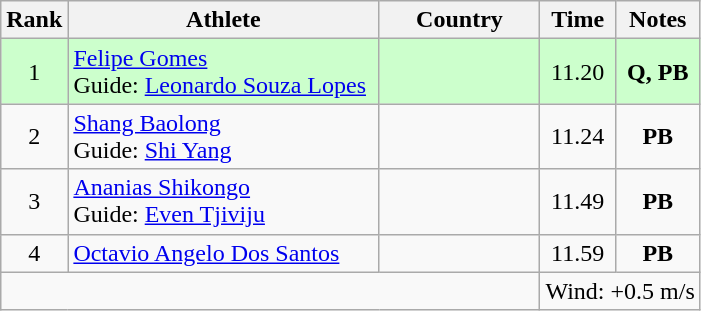<table class="wikitable sortable" style="text-align:center">
<tr>
<th>Rank</th>
<th style="width:200px">Athlete</th>
<th style="width:100px">Country</th>
<th>Time</th>
<th>Notes</th>
</tr>
<tr style="background:#cfc;">
<td>1</td>
<td style="text-align:left;"><a href='#'>Felipe Gomes</a><br>Guide: <a href='#'>Leonardo Souza Lopes</a></td>
<td style="text-align:left;"></td>
<td>11.20</td>
<td><strong>Q, PB</strong></td>
</tr>
<tr>
<td>2</td>
<td style="text-align:left;"><a href='#'>Shang Baolong</a><br>Guide: <a href='#'>Shi Yang</a></td>
<td style="text-align:left;"></td>
<td>11.24</td>
<td><strong>PB</strong></td>
</tr>
<tr>
<td>3</td>
<td style="text-align:left;"><a href='#'>Ananias Shikongo</a><br>Guide: <a href='#'>Even Tjiviju</a></td>
<td style="text-align:left;"></td>
<td>11.49</td>
<td><strong>PB</strong></td>
</tr>
<tr>
<td>4</td>
<td style="text-align:left;"><a href='#'>Octavio Angelo Dos Santos</a></td>
<td style="text-align:left;"></td>
<td>11.59</td>
<td><strong>PB </strong></td>
</tr>
<tr class="sortbottom">
<td colspan="3"></td>
<td colspan="2">Wind: +0.5 m/s</td>
</tr>
</table>
